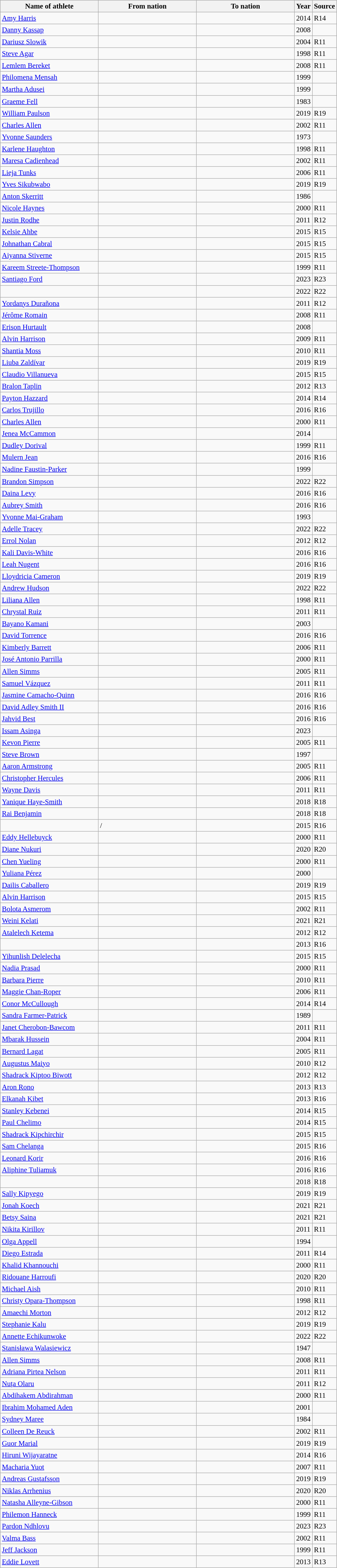<table class="wikitable sortable" style="font-size: 95%;">
<tr>
<th width=200>Name of athlete</th>
<th width=200>From nation</th>
<th width=200>To nation</th>
<th>Year</th>
<th>Source</th>
</tr>
<tr>
<td><a href='#'>Amy Harris</a></td>
<td></td>
<td></td>
<td>2014</td>
<td>R14</td>
</tr>
<tr>
<td><a href='#'>Danny Kassap</a></td>
<td></td>
<td></td>
<td>2008</td>
<td></td>
</tr>
<tr>
<td><a href='#'>Dariusz Slowik</a></td>
<td></td>
<td></td>
<td>2004</td>
<td>R11</td>
</tr>
<tr>
<td><a href='#'>Steve Agar</a></td>
<td></td>
<td></td>
<td>1998</td>
<td>R11</td>
</tr>
<tr>
<td><a href='#'>Lemlem Bereket</a> </td>
<td></td>
<td></td>
<td>2008</td>
<td>R11</td>
</tr>
<tr>
<td><a href='#'>Philomena Mensah</a></td>
<td></td>
<td></td>
<td>1999</td>
<td></td>
</tr>
<tr>
<td><a href='#'>Martha Adusei</a></td>
<td></td>
<td></td>
<td>1999</td>
<td></td>
</tr>
<tr>
<td><a href='#'>Graeme Fell</a></td>
<td></td>
<td></td>
<td>1983</td>
<td></td>
</tr>
<tr>
<td><a href='#'>William Paulson</a></td>
<td></td>
<td></td>
<td>2019</td>
<td>R19</td>
</tr>
<tr>
<td><a href='#'>Charles Allen</a></td>
<td></td>
<td></td>
<td>2002</td>
<td>R11</td>
</tr>
<tr>
<td><a href='#'>Yvonne Saunders</a></td>
<td></td>
<td></td>
<td>1973</td>
<td></td>
</tr>
<tr>
<td><a href='#'>Karlene Haughton</a></td>
<td></td>
<td></td>
<td>1998</td>
<td>R11</td>
</tr>
<tr>
<td><a href='#'>Maresa Cadienhead</a></td>
<td></td>
<td></td>
<td>2002</td>
<td>R11</td>
</tr>
<tr>
<td><a href='#'>Lieja Tunks</a></td>
<td></td>
<td></td>
<td>2006</td>
<td>R11</td>
</tr>
<tr>
<td><a href='#'>Yves Sikubwabo</a></td>
<td></td>
<td></td>
<td>2019</td>
<td>R19</td>
</tr>
<tr>
<td><a href='#'>Anton Skerritt</a></td>
<td></td>
<td></td>
<td>1986</td>
<td></td>
</tr>
<tr>
<td><a href='#'>Nicole Haynes</a></td>
<td></td>
<td></td>
<td>2000</td>
<td>R11</td>
</tr>
<tr>
<td><a href='#'>Justin Rodhe</a></td>
<td></td>
<td></td>
<td>2011</td>
<td>R12 </td>
</tr>
<tr>
<td><a href='#'>Kelsie Ahbe</a></td>
<td></td>
<td></td>
<td>2015</td>
<td>R15</td>
</tr>
<tr>
<td><a href='#'>Johnathan Cabral</a></td>
<td></td>
<td></td>
<td>2015</td>
<td>R15</td>
</tr>
<tr>
<td><a href='#'>Aiyanna Stiverne</a></td>
<td></td>
<td></td>
<td>2015</td>
<td>R15</td>
</tr>
<tr>
<td><a href='#'>Kareem Streete-Thompson</a></td>
<td></td>
<td></td>
<td>1999</td>
<td>R11</td>
</tr>
<tr>
<td><a href='#'>Santiago Ford</a></td>
<td></td>
<td></td>
<td>2023</td>
<td>R23 </td>
</tr>
<tr>
<td></td>
<td></td>
<td></td>
<td>2022</td>
<td>R22</td>
</tr>
<tr>
<td><a href='#'>Yordanys Durañona</a></td>
<td></td>
<td></td>
<td>2011</td>
<td>R12 </td>
</tr>
<tr>
<td><a href='#'>Jérôme Romain</a></td>
<td></td>
<td></td>
<td>2008</td>
<td>R11</td>
</tr>
<tr>
<td><a href='#'>Erison Hurtault</a></td>
<td></td>
<td></td>
<td>2008</td>
<td></td>
</tr>
<tr>
<td><a href='#'>Alvin Harrison</a></td>
<td></td>
<td></td>
<td>2009</td>
<td>R11 </td>
</tr>
<tr>
<td><a href='#'>Shantia Moss</a></td>
<td></td>
<td></td>
<td>2010</td>
<td>R11</td>
</tr>
<tr>
<td><a href='#'>Liuba Zaldívar</a></td>
<td></td>
<td></td>
<td>2019</td>
<td>R19</td>
</tr>
<tr>
<td><a href='#'>Claudio Villanueva</a></td>
<td></td>
<td></td>
<td>2015</td>
<td>R15</td>
</tr>
<tr>
<td><a href='#'>Bralon Taplin</a></td>
<td></td>
<td></td>
<td>2012</td>
<td>R13</td>
</tr>
<tr>
<td><a href='#'>Payton Hazzard</a></td>
<td></td>
<td></td>
<td>2014</td>
<td>R14</td>
</tr>
<tr>
<td><a href='#'>Carlos Trujillo</a></td>
<td></td>
<td></td>
<td>2016</td>
<td>R16</td>
</tr>
<tr>
<td><a href='#'>Charles Allen</a></td>
<td></td>
<td></td>
<td>2000</td>
<td>R11</td>
</tr>
<tr>
<td><a href='#'>Jenea McCammon</a></td>
<td></td>
<td></td>
<td>2014</td>
<td></td>
</tr>
<tr>
<td><a href='#'>Dudley Dorival</a></td>
<td></td>
<td></td>
<td>1999</td>
<td>R11</td>
</tr>
<tr>
<td><a href='#'>Mulern Jean</a></td>
<td></td>
<td></td>
<td>2016</td>
<td>R16<br></td>
</tr>
<tr>
<td><a href='#'>Nadine Faustin-Parker</a></td>
<td></td>
<td></td>
<td>1999</td>
<td></td>
</tr>
<tr>
<td><a href='#'>Brandon Simpson</a></td>
<td></td>
<td></td>
<td>2022</td>
<td>R22</td>
</tr>
<tr>
<td><a href='#'>Daina Levy</a></td>
<td></td>
<td></td>
<td>2016</td>
<td>R16</td>
</tr>
<tr>
<td><a href='#'>Aubrey Smith</a></td>
<td></td>
<td></td>
<td>2016</td>
<td>R16</td>
</tr>
<tr>
<td><a href='#'>Yvonne Mai-Graham</a></td>
<td></td>
<td></td>
<td>1993</td>
<td></td>
</tr>
<tr>
<td><a href='#'>Adelle Tracey</a></td>
<td></td>
<td></td>
<td>2022</td>
<td>R22</td>
</tr>
<tr>
<td><a href='#'>Errol Nolan</a></td>
<td></td>
<td></td>
<td>2012</td>
<td>R12</td>
</tr>
<tr>
<td><a href='#'>Kali Davis-White</a></td>
<td></td>
<td></td>
<td>2016</td>
<td>R16</td>
</tr>
<tr>
<td><a href='#'>Leah Nugent</a></td>
<td></td>
<td></td>
<td>2016</td>
<td>R16</td>
</tr>
<tr>
<td><a href='#'>Lloydricia Cameron</a></td>
<td></td>
<td></td>
<td>2019</td>
<td>R19</td>
</tr>
<tr>
<td><a href='#'>Andrew Hudson</a></td>
<td></td>
<td></td>
<td>2022</td>
<td>R22</td>
</tr>
<tr>
<td><a href='#'>Liliana Allen</a></td>
<td></td>
<td></td>
<td>1998</td>
<td>R11</td>
</tr>
<tr>
<td><a href='#'>Chrystal Ruiz </a></td>
<td></td>
<td></td>
<td>2011</td>
<td>R11</td>
</tr>
<tr>
<td><a href='#'>Bayano Kamani</a></td>
<td></td>
<td></td>
<td>2003</td>
<td></td>
</tr>
<tr>
<td><a href='#'>David Torrence</a></td>
<td></td>
<td></td>
<td>2016</td>
<td>R16</td>
</tr>
<tr>
<td><a href='#'>Kimberly Barrett</a></td>
<td></td>
<td></td>
<td>2006</td>
<td>R11</td>
</tr>
<tr>
<td><a href='#'>José Antonio Parrilla</a></td>
<td></td>
<td></td>
<td>2000</td>
<td>R11</td>
</tr>
<tr>
<td><a href='#'>Allen Simms</a></td>
<td></td>
<td></td>
<td>2005</td>
<td>R11</td>
</tr>
<tr>
<td><a href='#'>Samuel Vázquez</a></td>
<td></td>
<td></td>
<td>2011</td>
<td>R11</td>
</tr>
<tr>
<td><a href='#'>Jasmine Camacho-Quinn</a></td>
<td></td>
<td></td>
<td>2016</td>
<td>R16</td>
</tr>
<tr>
<td><a href='#'>David Adley Smith II</a></td>
<td></td>
<td></td>
<td>2016</td>
<td>R16</td>
</tr>
<tr>
<td><a href='#'>Jahvid Best</a></td>
<td></td>
<td></td>
<td>2016</td>
<td>R16</td>
</tr>
<tr>
<td><a href='#'>Issam Asinga</a></td>
<td></td>
<td></td>
<td>2023</td>
<td></td>
</tr>
<tr>
<td><a href='#'>Kevon Pierre</a></td>
<td></td>
<td></td>
<td>2005</td>
<td>R11</td>
</tr>
<tr>
<td><a href='#'>Steve Brown</a></td>
<td></td>
<td></td>
<td>1997</td>
<td></td>
</tr>
<tr>
<td><a href='#'>Aaron Armstrong</a></td>
<td></td>
<td></td>
<td>2005</td>
<td>R11</td>
</tr>
<tr>
<td><a href='#'>Christopher Hercules</a></td>
<td></td>
<td></td>
<td>2006</td>
<td>R11</td>
</tr>
<tr>
<td><a href='#'>Wayne Davis</a></td>
<td></td>
<td></td>
<td>2011</td>
<td>R11 </td>
</tr>
<tr>
<td><a href='#'>Yanique Haye-Smith</a></td>
<td></td>
<td></td>
<td>2018</td>
<td>R18 </td>
</tr>
<tr>
<td><a href='#'>Rai Benjamin</a></td>
<td></td>
<td></td>
<td>2018</td>
<td>R18 </td>
</tr>
<tr>
<td></td>
<td>/</td>
<td></td>
<td>2015</td>
<td>R16 </td>
</tr>
<tr>
<td><a href='#'>Eddy Hellebuyck</a></td>
<td></td>
<td></td>
<td>2000</td>
<td>R11</td>
</tr>
<tr>
<td><a href='#'>Diane Nukuri</a></td>
<td></td>
<td></td>
<td>2020</td>
<td>R20</td>
</tr>
<tr>
<td><a href='#'>Chen Yueling</a></td>
<td></td>
<td></td>
<td>2000</td>
<td>R11</td>
</tr>
<tr>
<td><a href='#'>Yuliana Pérez</a></td>
<td></td>
<td></td>
<td>2000</td>
<td></td>
</tr>
<tr>
<td><a href='#'>Dailis Caballero</a></td>
<td></td>
<td></td>
<td>2019</td>
<td>R19</td>
</tr>
<tr>
<td><a href='#'>Alvin Harrison</a></td>
<td></td>
<td></td>
<td>2015</td>
<td>R15</td>
</tr>
<tr>
<td><a href='#'>Bolota Asmerom</a></td>
<td></td>
<td></td>
<td>2002</td>
<td>R11</td>
</tr>
<tr>
<td><a href='#'>Weini Kelati</a></td>
<td></td>
<td></td>
<td>2021</td>
<td>R21</td>
</tr>
<tr>
<td><a href='#'>Atalelech Ketema</a></td>
<td></td>
<td></td>
<td>2012</td>
<td>R12</td>
</tr>
<tr>
<td></td>
<td></td>
<td></td>
<td>2013</td>
<td>R16 </td>
</tr>
<tr>
<td><a href='#'>Yihunlish Delelecha</a></td>
<td></td>
<td></td>
<td>2015</td>
<td>R15</td>
</tr>
<tr>
<td><a href='#'>Nadia Prasad</a></td>
<td></td>
<td></td>
<td>2000</td>
<td>R11</td>
</tr>
<tr>
<td><a href='#'>Barbara Pierre</a></td>
<td></td>
<td></td>
<td>2010</td>
<td>R11 </td>
</tr>
<tr>
<td><a href='#'>Maggie Chan-Roper</a></td>
<td></td>
<td></td>
<td>2006</td>
<td>R11</td>
</tr>
<tr>
<td><a href='#'>Conor McCullough</a></td>
<td></td>
<td></td>
<td>2014</td>
<td>R14</td>
</tr>
<tr>
<td><a href='#'>Sandra Farmer-Patrick</a></td>
<td></td>
<td></td>
<td>1989</td>
<td></td>
</tr>
<tr>
<td><a href='#'>Janet Cherobon-Bawcom</a></td>
<td></td>
<td></td>
<td>2011</td>
<td>R11</td>
</tr>
<tr>
<td><a href='#'>Mbarak Hussein</a></td>
<td></td>
<td></td>
<td>2004</td>
<td>R11</td>
</tr>
<tr>
<td><a href='#'>Bernard Lagat</a></td>
<td></td>
<td></td>
<td>2005</td>
<td>R11</td>
</tr>
<tr>
<td><a href='#'>Augustus Maiyo</a></td>
<td></td>
<td></td>
<td>2010</td>
<td>R12 </td>
</tr>
<tr>
<td><a href='#'>Shadrack Kiptoo Biwott</a></td>
<td></td>
<td></td>
<td>2012</td>
<td>R12</td>
</tr>
<tr>
<td><a href='#'>Aron Rono</a></td>
<td></td>
<td></td>
<td>2013</td>
<td>R13</td>
</tr>
<tr>
<td><a href='#'>Elkanah Kibet</a> </td>
<td></td>
<td></td>
<td>2013</td>
<td>R16 </td>
</tr>
<tr>
<td><a href='#'>Stanley Kebenei</a></td>
<td></td>
<td></td>
<td>2014</td>
<td>R15 </td>
</tr>
<tr>
<td><a href='#'>Paul Chelimo</a></td>
<td></td>
<td></td>
<td>2014</td>
<td>R15 </td>
</tr>
<tr>
<td><a href='#'>Shadrack Kipchirchir</a></td>
<td></td>
<td></td>
<td>2015</td>
<td>R15</td>
</tr>
<tr>
<td><a href='#'>Sam Chelanga</a> </td>
<td></td>
<td></td>
<td>2015</td>
<td>R16 </td>
</tr>
<tr>
<td><a href='#'>Leonard Korir</a></td>
<td></td>
<td></td>
<td>2016</td>
<td>R16</td>
</tr>
<tr>
<td><a href='#'>Aliphine Tuliamuk</a></td>
<td></td>
<td></td>
<td>2016</td>
<td>R16</td>
</tr>
<tr>
<td></td>
<td></td>
<td></td>
<td>2018</td>
<td>R18</td>
</tr>
<tr>
<td><a href='#'>Sally Kipyego</a></td>
<td></td>
<td></td>
<td>2019</td>
<td>R19</td>
</tr>
<tr>
<td><a href='#'>Jonah Koech</a></td>
<td></td>
<td></td>
<td>2021</td>
<td>R21</td>
</tr>
<tr>
<td><a href='#'>Betsy Saina</a></td>
<td></td>
<td></td>
<td>2021</td>
<td>R21</td>
</tr>
<tr>
<td><a href='#'>Nikita Kirillov</a></td>
<td></td>
<td></td>
<td>2011</td>
<td>R11 </td>
</tr>
<tr>
<td><a href='#'>Olga Appell</a></td>
<td></td>
<td></td>
<td>1994</td>
<td></td>
</tr>
<tr>
<td><a href='#'>Diego Estrada</a></td>
<td></td>
<td></td>
<td>2011</td>
<td>R14 </td>
</tr>
<tr>
<td><a href='#'>Khalid Khannouchi</a></td>
<td></td>
<td></td>
<td>2000</td>
<td>R11</td>
</tr>
<tr>
<td><a href='#'>Ridouane Harroufi</a></td>
<td></td>
<td></td>
<td>2020</td>
<td>R20</td>
</tr>
<tr>
<td><a href='#'>Michael Aish</a></td>
<td></td>
<td></td>
<td>2010</td>
<td>R11 </td>
</tr>
<tr>
<td><a href='#'>Christy Opara-Thompson</a></td>
<td></td>
<td></td>
<td>1998</td>
<td>R11</td>
</tr>
<tr>
<td><a href='#'>Amaechi Morton</a></td>
<td></td>
<td></td>
<td>2012</td>
<td>R12</td>
</tr>
<tr>
<td><a href='#'>Stephanie Kalu</a></td>
<td></td>
<td></td>
<td>2019</td>
<td>R19</td>
</tr>
<tr>
<td><a href='#'>Annette Echikunwoke</a></td>
<td></td>
<td></td>
<td>2022</td>
<td>R22</td>
</tr>
<tr>
<td><a href='#'>Stanisława Walasiewicz</a></td>
<td></td>
<td></td>
<td>1947</td>
<td></td>
</tr>
<tr>
<td><a href='#'>Allen Simms</a></td>
<td></td>
<td></td>
<td>2008</td>
<td>R11</td>
</tr>
<tr>
<td><a href='#'>Adriana Pirtea Nelson</a></td>
<td></td>
<td></td>
<td>2011</td>
<td>R11 </td>
</tr>
<tr>
<td><a href='#'>Nuța Olaru</a></td>
<td></td>
<td></td>
<td>2011</td>
<td>R12 </td>
</tr>
<tr>
<td><a href='#'>Abdihakem Abdirahman</a></td>
<td></td>
<td></td>
<td>2000</td>
<td>R11</td>
</tr>
<tr>
<td><a href='#'>Ibrahim Mohamed Aden</a></td>
<td></td>
<td></td>
<td>2001</td>
<td></td>
</tr>
<tr>
<td><a href='#'>Sydney Maree</a></td>
<td></td>
<td></td>
<td>1984</td>
<td></td>
</tr>
<tr>
<td><a href='#'>Colleen De Reuck</a></td>
<td></td>
<td></td>
<td>2002</td>
<td>R11</td>
</tr>
<tr>
<td><a href='#'>Guor Marial</a> </td>
<td></td>
<td></td>
<td>2019</td>
<td>R19</td>
</tr>
<tr>
<td><a href='#'>Hiruni Wijayaratne</a></td>
<td></td>
<td></td>
<td>2014</td>
<td>R16 </td>
</tr>
<tr>
<td><a href='#'>Macharia Yuot</a></td>
<td></td>
<td></td>
<td>2007</td>
<td>R11</td>
</tr>
<tr>
<td><a href='#'>Andreas Gustafsson</a></td>
<td></td>
<td></td>
<td>2019</td>
<td>R19</td>
</tr>
<tr>
<td><a href='#'>Niklas Arrhenius</a></td>
<td></td>
<td></td>
<td>2020</td>
<td>R20 </td>
</tr>
<tr>
<td><a href='#'>Natasha Alleyne-Gibson</a></td>
<td></td>
<td></td>
<td>2000</td>
<td>R11</td>
</tr>
<tr>
<td><a href='#'>Philemon Hanneck</a></td>
<td></td>
<td></td>
<td>1999</td>
<td>R11</td>
</tr>
<tr>
<td><a href='#'>Pardon Ndhlovu</a></td>
<td></td>
<td></td>
<td>2023</td>
<td>R23</td>
</tr>
<tr>
<td><a href='#'>Valma Bass</a></td>
<td></td>
<td></td>
<td>2002</td>
<td>R11</td>
</tr>
<tr>
<td><a href='#'>Jeff Jackson</a></td>
<td></td>
<td></td>
<td>1999</td>
<td>R11</td>
</tr>
<tr>
<td><a href='#'>Eddie Lovett</a></td>
<td></td>
<td></td>
<td>2013</td>
<td>R13</td>
</tr>
</table>
